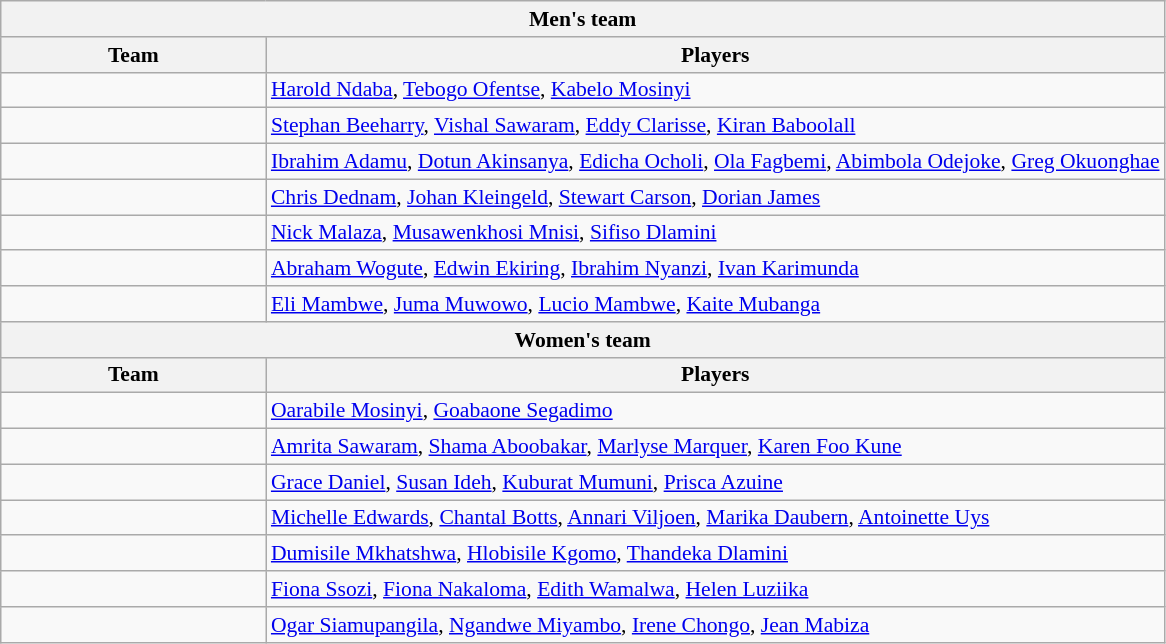<table class="wikitable" style="font-size:90%;">
<tr>
<th colspan="2">Men's team</th>
</tr>
<tr>
<th width="170">Team</th>
<th>Players</th>
</tr>
<tr>
<td></td>
<td><a href='#'>Harold Ndaba</a>, <a href='#'>Tebogo Ofentse</a>, <a href='#'>Kabelo Mosinyi</a></td>
</tr>
<tr>
<td></td>
<td><a href='#'>Stephan Beeharry</a>, <a href='#'>Vishal Sawaram</a>, <a href='#'>Eddy Clarisse</a>, <a href='#'>Kiran Baboolall</a></td>
</tr>
<tr>
<td></td>
<td><a href='#'>Ibrahim Adamu</a>, <a href='#'>Dotun Akinsanya</a>, <a href='#'>Edicha Ocholi</a>, <a href='#'>Ola Fagbemi</a>, <a href='#'>Abimbola Odejoke</a>, <a href='#'>Greg Okuonghae</a></td>
</tr>
<tr>
<td></td>
<td><a href='#'>Chris Dednam</a>, <a href='#'>Johan Kleingeld</a>, <a href='#'>Stewart Carson</a>, <a href='#'>Dorian James</a></td>
</tr>
<tr>
<td></td>
<td><a href='#'>Nick Malaza</a>, <a href='#'>Musawenkhosi Mnisi</a>, <a href='#'>Sifiso Dlamini</a></td>
</tr>
<tr>
<td></td>
<td><a href='#'>Abraham Wogute</a>, <a href='#'>Edwin Ekiring</a>, <a href='#'>Ibrahim Nyanzi</a>, <a href='#'>Ivan Karimunda</a></td>
</tr>
<tr>
<td></td>
<td><a href='#'>Eli Mambwe</a>, <a href='#'>Juma Muwowo</a>, <a href='#'>Lucio Mambwe</a>, <a href='#'>Kaite Mubanga</a></td>
</tr>
<tr>
<th colspan="2">Women's team</th>
</tr>
<tr>
<th>Team</th>
<th>Players</th>
</tr>
<tr>
<td></td>
<td><a href='#'>Oarabile Mosinyi</a>, <a href='#'>Goabaone Segadimo</a></td>
</tr>
<tr>
<td></td>
<td><a href='#'>Amrita Sawaram</a>, <a href='#'>Shama Aboobakar</a>, <a href='#'>Marlyse Marquer</a>, <a href='#'>Karen Foo Kune</a></td>
</tr>
<tr>
<td></td>
<td><a href='#'>Grace Daniel</a>, <a href='#'>Susan Ideh</a>, <a href='#'>Kuburat Mumuni</a>, <a href='#'>Prisca Azuine</a></td>
</tr>
<tr>
<td></td>
<td><a href='#'>Michelle Edwards</a>, <a href='#'>Chantal Botts</a>, <a href='#'>Annari Viljoen</a>, <a href='#'>Marika Daubern</a>, <a href='#'>Antoinette Uys</a></td>
</tr>
<tr>
<td></td>
<td><a href='#'>Dumisile Mkhatshwa</a>, <a href='#'>Hlobisile Kgomo</a>, <a href='#'>Thandeka Dlamini</a></td>
</tr>
<tr>
<td></td>
<td><a href='#'>Fiona Ssozi</a>, <a href='#'>Fiona Nakaloma</a>, <a href='#'>Edith Wamalwa</a>, <a href='#'>Helen Luziika</a></td>
</tr>
<tr>
<td></td>
<td><a href='#'>Ogar Siamupangila</a>, <a href='#'>Ngandwe Miyambo</a>, <a href='#'>Irene Chongo</a>, <a href='#'>Jean Mabiza</a></td>
</tr>
</table>
